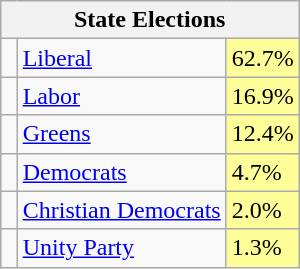<table class="wikitable" style="float:right; margin-left:1em">
<tr>
<th colspan=3>State Elections</th>
</tr>
<tr>
<td> </td>
<td><a href='#'>Liberal</a></td>
<td bgcolor="FFFF99">62.7%</td>
</tr>
<tr>
<td> </td>
<td><a href='#'>Labor</a></td>
<td bgcolor="FFFF99">16.9%</td>
</tr>
<tr>
<td> </td>
<td><a href='#'>Greens</a></td>
<td bgcolor="FFFF99">12.4%</td>
</tr>
<tr>
<td> </td>
<td><a href='#'>Democrats</a></td>
<td bgcolor="FFFF99">4.7%</td>
</tr>
<tr>
<td> </td>
<td><a href='#'>Christian Democrats</a></td>
<td bgcolor="FFFF99">2.0%</td>
</tr>
<tr>
<td> </td>
<td><a href='#'>Unity Party</a></td>
<td bgcolor="FFFF99">1.3%</td>
</tr>
</table>
